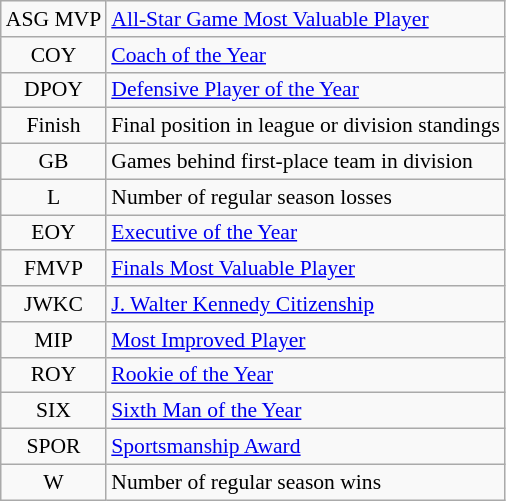<table class="wikitable" style="font-size:90%">
<tr>
<td align=center>ASG MVP</td>
<td><a href='#'>All-Star Game Most Valuable Player</a></td>
</tr>
<tr>
<td align=center>COY</td>
<td><a href='#'>Coach of the Year</a></td>
</tr>
<tr>
<td align=center>DPOY</td>
<td><a href='#'>Defensive Player of the Year</a></td>
</tr>
<tr>
<td align=center>Finish</td>
<td>Final position in league or division standings</td>
</tr>
<tr>
<td align=center>GB</td>
<td>Games behind first-place team in division</td>
</tr>
<tr>
<td align=center>L</td>
<td>Number of regular season losses</td>
</tr>
<tr>
<td align=center>EOY</td>
<td><a href='#'>Executive of the Year</a></td>
</tr>
<tr>
<td align=center>FMVP</td>
<td><a href='#'>Finals Most Valuable Player</a></td>
</tr>
<tr>
<td align=center>JWKC</td>
<td><a href='#'>J. Walter Kennedy Citizenship</a></td>
</tr>
<tr>
<td align=center>MIP</td>
<td><a href='#'>Most Improved Player</a></td>
</tr>
<tr>
<td align=center>ROY</td>
<td><a href='#'>Rookie of the Year</a></td>
</tr>
<tr>
<td align=center>SIX</td>
<td><a href='#'>Sixth Man of the Year</a></td>
</tr>
<tr>
<td align=center>SPOR</td>
<td><a href='#'>Sportsmanship Award</a></td>
</tr>
<tr>
<td align=center>W</td>
<td>Number of regular season wins</td>
</tr>
</table>
